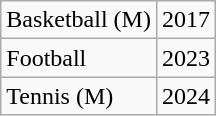<table class="wikitable">
<tr>
<td>Basketball (M)</td>
<td>2017</td>
</tr>
<tr>
<td>Football</td>
<td>2023</td>
</tr>
<tr>
<td>Tennis (M)</td>
<td>2024</td>
</tr>
</table>
